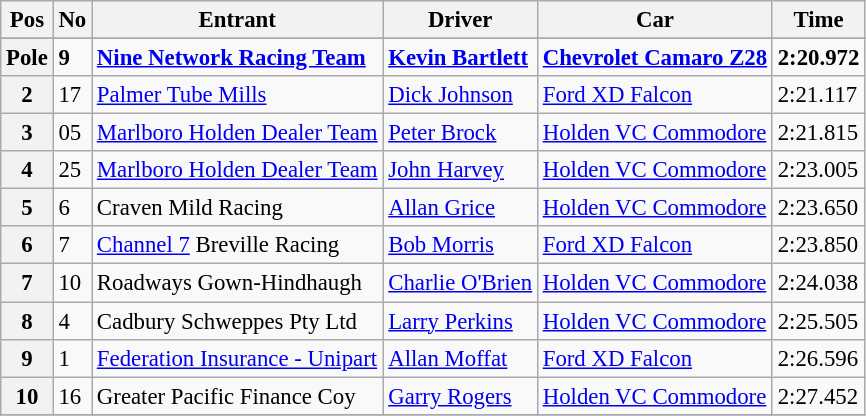<table class="wikitable" style="font-size: 95%;">
<tr>
<th>Pos</th>
<th>No</th>
<th>Entrant</th>
<th>Driver</th>
<th>Car</th>
<th>Time</th>
</tr>
<tr>
</tr>
<tr style="font-weight:bold">
<th>Pole</th>
<td>9</td>
<td><a href='#'>Nine Network Racing Team</a></td>
<td> <a href='#'>Kevin Bartlett</a></td>
<td><a href='#'>Chevrolet Camaro Z28</a></td>
<td>2:20.972</td>
</tr>
<tr>
<th>2</th>
<td>17</td>
<td><a href='#'>Palmer Tube Mills</a></td>
<td> <a href='#'>Dick Johnson</a></td>
<td><a href='#'>Ford XD Falcon</a></td>
<td>2:21.117</td>
</tr>
<tr>
<th>3</th>
<td>05</td>
<td><a href='#'>Marlboro Holden Dealer Team</a></td>
<td> <a href='#'>Peter Brock</a></td>
<td><a href='#'>Holden VC Commodore</a></td>
<td>2:21.815</td>
</tr>
<tr>
<th>4</th>
<td>25</td>
<td><a href='#'>Marlboro Holden Dealer Team</a></td>
<td> <a href='#'>John Harvey</a></td>
<td><a href='#'>Holden VC Commodore</a></td>
<td>2:23.005</td>
</tr>
<tr>
<th>5</th>
<td>6</td>
<td>Craven Mild Racing</td>
<td> <a href='#'>Allan Grice</a></td>
<td><a href='#'>Holden VC Commodore</a></td>
<td>2:23.650</td>
</tr>
<tr>
<th>6</th>
<td>7</td>
<td><a href='#'>Channel 7</a> Breville Racing</td>
<td> <a href='#'>Bob Morris</a></td>
<td><a href='#'>Ford XD Falcon</a></td>
<td>2:23.850</td>
</tr>
<tr>
<th>7</th>
<td>10</td>
<td>Roadways Gown-Hindhaugh</td>
<td> <a href='#'>Charlie O'Brien</a></td>
<td><a href='#'>Holden VC Commodore</a></td>
<td>2:24.038</td>
</tr>
<tr>
<th>8</th>
<td>4</td>
<td>Cadbury Schweppes Pty Ltd</td>
<td> <a href='#'>Larry Perkins</a></td>
<td><a href='#'>Holden VC Commodore</a></td>
<td>2:25.505</td>
</tr>
<tr>
<th>9</th>
<td>1</td>
<td><a href='#'>Federation Insurance - Unipart</a></td>
<td> <a href='#'>Allan Moffat</a></td>
<td><a href='#'>Ford XD Falcon</a></td>
<td>2:26.596</td>
</tr>
<tr>
<th>10</th>
<td>16</td>
<td>Greater Pacific Finance Coy</td>
<td> <a href='#'>Garry Rogers</a></td>
<td><a href='#'>Holden VC Commodore</a></td>
<td>2:27.452</td>
</tr>
<tr>
</tr>
</table>
